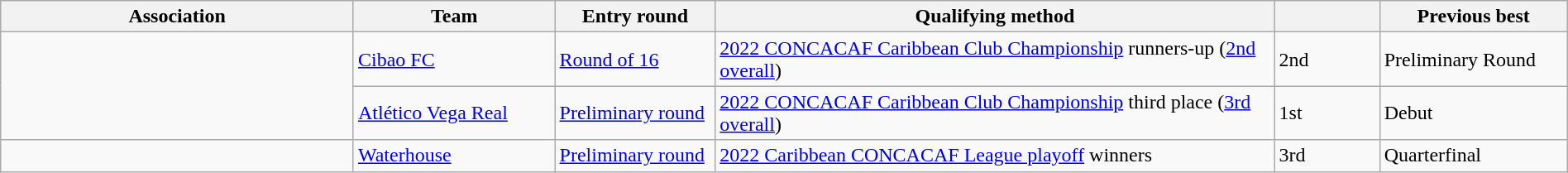<table class="wikitable" style="table-layout:fixed;width:100%;">
<tr>
<th width=25%>Association</th>
<th width=14%>Team</th>
<th width=11%>Entry round</th>
<th width=40%>Qualifying method</th>
<th width=7%> </th>
<th width=13%>Previous best </th>
</tr>
<tr>
<td rowspan=2> </td>
<td><a href='#'>Cibao FC</a></td>
<td><a href='#'>Round of 16</a></td>
<td><a href='#'>2022 CONCACAF Caribbean Club Championship</a> runners-up (<a href='#'>2nd overall</a>)</td>
<td>2nd </td>
<td>Preliminary Round </td>
</tr>
<tr>
<td><a href='#'>Atlético Vega Real</a></td>
<td><a href='#'>Preliminary round</a></td>
<td><a href='#'>2022 CONCACAF Caribbean Club Championship</a> third place (<a href='#'>3rd overall</a>)</td>
<td>1st</td>
<td>Debut</td>
</tr>
<tr>
<td> </td>
<td><a href='#'>Waterhouse</a></td>
<td><a href='#'>Preliminary round</a></td>
<td><a href='#'>2022 Caribbean CONCACAF League playoff</a> winners</td>
<td>3rd </td>
<td>Quarterfinal </td>
</tr>
</table>
